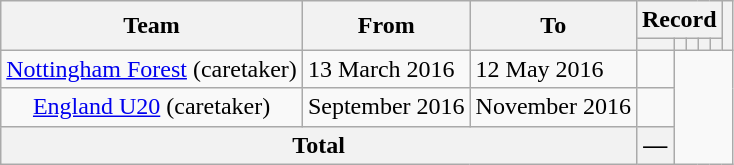<table class=wikitable style="text-align: center">
<tr>
<th rowspan=2>Team</th>
<th rowspan=2>From</th>
<th rowspan=2>To</th>
<th colspan=5>Record</th>
<th rowspan=2></th>
</tr>
<tr>
<th></th>
<th></th>
<th></th>
<th></th>
<th></th>
</tr>
<tr>
<td align=left><a href='#'>Nottingham Forest</a> (caretaker)</td>
<td align=left>13 March 2016</td>
<td align=left>12 May 2016<br></td>
<td></td>
</tr>
<tr>
<td><a href='#'>England U20</a> (caretaker)</td>
<td align=left>September 2016</td>
<td align=left>November 2016<br></td>
<td></td>
</tr>
<tr>
<th colspan=3>Total<br></th>
<th>—</th>
</tr>
</table>
